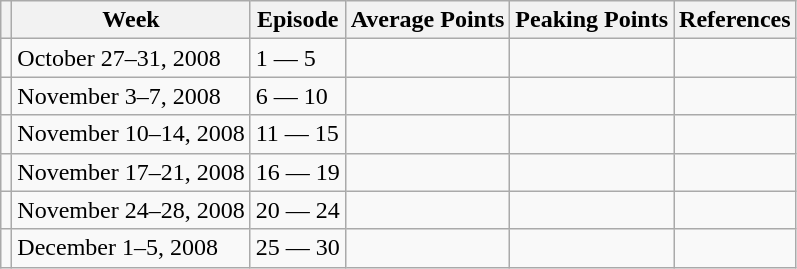<table class="wikitable">
<tr>
<th></th>
<th>Week</th>
<th>Episode</th>
<th>Average Points</th>
<th>Peaking Points</th>
<th>References</th>
</tr>
<tr>
<td></td>
<td>October 27–31, 2008</td>
<td>1 — 5</td>
<td></td>
<td></td>
<td></td>
</tr>
<tr>
<td></td>
<td>November 3–7, 2008</td>
<td>6 — 10</td>
<td></td>
<td></td>
<td></td>
</tr>
<tr>
<td></td>
<td>November 10–14, 2008</td>
<td>11 — 15</td>
<td></td>
<td></td>
<td></td>
</tr>
<tr>
<td></td>
<td>November 17–21, 2008</td>
<td>16 — 19</td>
<td></td>
<td></td>
<td></td>
</tr>
<tr>
<td></td>
<td>November 24–28, 2008</td>
<td>20 — 24</td>
<td></td>
<td></td>
<td></td>
</tr>
<tr>
<td></td>
<td>December 1–5, 2008</td>
<td>25 — 30</td>
<td></td>
<td></td>
<td></td>
</tr>
</table>
